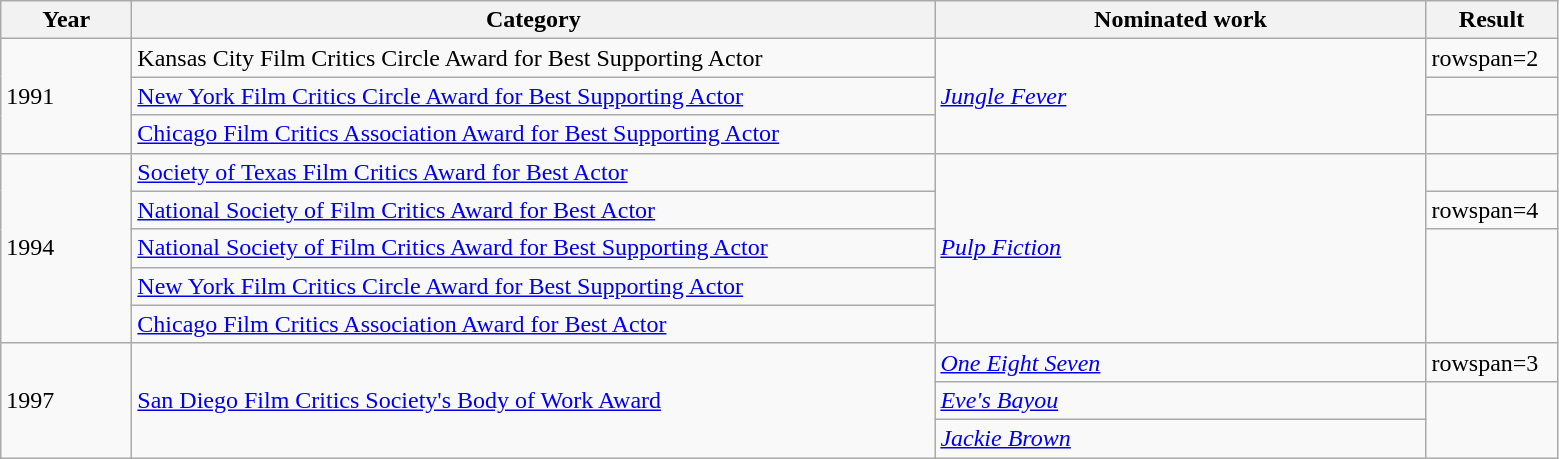<table class=wikitable>
<tr>
<th scope="col" style="width:5em;">Year</th>
<th scope="col" style="width:33em;">Category</th>
<th scope="col" style="width:20em;">Nominated work</th>
<th scope="col" style="width:5em;">Result</th>
</tr>
<tr>
<td rowspan="3">1991</td>
<td>Kansas City Film Critics Circle Award for Best Supporting Actor</td>
<td rowspan="3"><em><a href='#'>Jungle Fever</a></em></td>
<td>rowspan=2 </td>
</tr>
<tr>
<td><a href='#'>New York Film Critics Circle Award for Best Supporting Actor</a></td>
</tr>
<tr>
<td><a href='#'>Chicago Film Critics Association Award for Best Supporting Actor</a></td>
<td></td>
</tr>
<tr>
<td rowspan=5>1994</td>
<td><a href='#'>Society of Texas Film Critics Award for Best Actor</a></td>
<td rowspan=5><em><a href='#'>Pulp Fiction</a></em></td>
<td></td>
</tr>
<tr>
<td><a href='#'>National Society of Film Critics Award for Best Actor</a></td>
<td>rowspan=4 </td>
</tr>
<tr>
<td><a href='#'>National Society of Film Critics Award for Best Supporting Actor</a></td>
</tr>
<tr>
<td><a href='#'>New York Film Critics Circle Award for Best Supporting Actor</a></td>
</tr>
<tr>
<td><a href='#'>Chicago Film Critics Association Award for Best Actor</a></td>
</tr>
<tr>
<td rowspan=3>1997</td>
<td rowspan=3><a href='#'>San Diego Film Critics Society's Body of Work Award</a></td>
<td><em><a href='#'>One Eight Seven</a></em></td>
<td>rowspan=3 </td>
</tr>
<tr>
<td><em><a href='#'>Eve's Bayou</a></em></td>
</tr>
<tr>
<td><em><a href='#'>Jackie Brown</a></em></td>
</tr>
</table>
